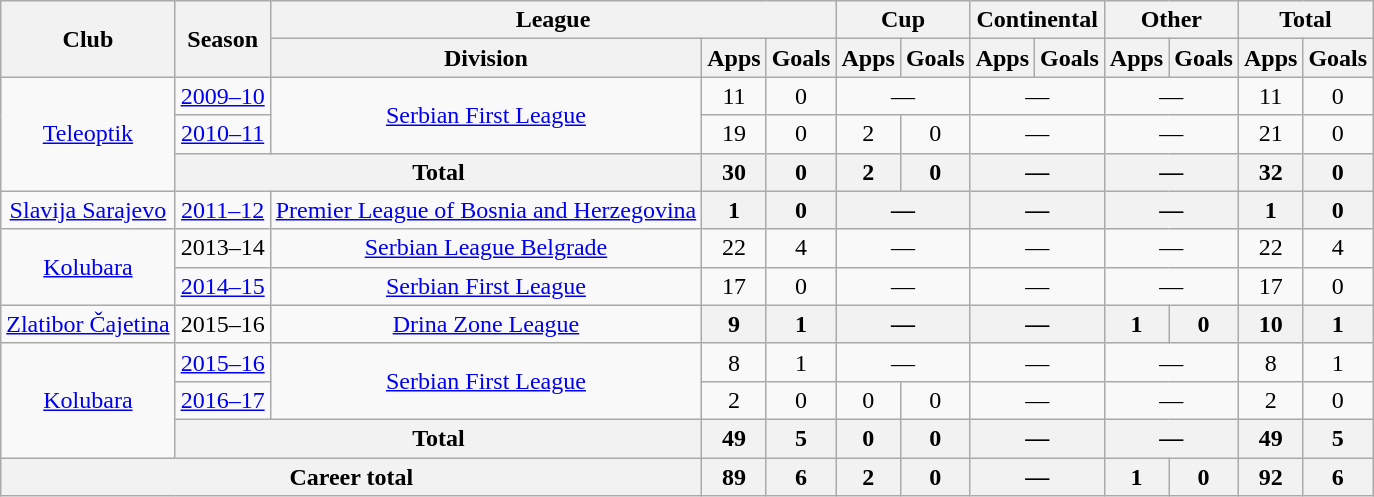<table class="wikitable" style="text-align: center;">
<tr>
<th rowspan="2">Club</th>
<th rowspan="2">Season</th>
<th colspan="3">League</th>
<th colspan="2">Cup</th>
<th colspan="2">Continental</th>
<th colspan="2">Other</th>
<th colspan="2">Total</th>
</tr>
<tr>
<th>Division</th>
<th>Apps</th>
<th>Goals</th>
<th>Apps</th>
<th>Goals</th>
<th>Apps</th>
<th>Goals</th>
<th>Apps</th>
<th>Goals</th>
<th>Apps</th>
<th>Goals</th>
</tr>
<tr>
<td rowspan="3"><a href='#'>Teleoptik</a></td>
<td><a href='#'>2009–10</a></td>
<td rowspan="2"><a href='#'>Serbian First League</a></td>
<td>11</td>
<td>0</td>
<td colspan="2">—</td>
<td colspan="2">—</td>
<td colspan="2">—</td>
<td>11</td>
<td>0</td>
</tr>
<tr>
<td><a href='#'>2010–11</a></td>
<td>19</td>
<td>0</td>
<td>2</td>
<td>0</td>
<td colspan="2">—</td>
<td colspan="2">—</td>
<td>21</td>
<td>0</td>
</tr>
<tr>
<th colspan="2">Total</th>
<th>30</th>
<th>0</th>
<th>2</th>
<th>0</th>
<th colspan="2">—</th>
<th colspan="2">—</th>
<th>32</th>
<th>0</th>
</tr>
<tr>
<td><a href='#'>Slavija Sarajevo</a></td>
<td><a href='#'>2011–12</a></td>
<td><a href='#'>Premier League of Bosnia and Herzegovina</a></td>
<th>1</th>
<th>0</th>
<th colspan="2">—</th>
<th colspan="2">—</th>
<th colspan="2">—</th>
<th>1</th>
<th>0</th>
</tr>
<tr>
<td rowspan="2"><a href='#'>Kolubara</a></td>
<td>2013–14</td>
<td><a href='#'>Serbian League Belgrade</a></td>
<td>22</td>
<td>4</td>
<td colspan="2">—</td>
<td colspan="2">—</td>
<td colspan="2">—</td>
<td>22</td>
<td>4</td>
</tr>
<tr>
<td><a href='#'>2014–15</a></td>
<td><a href='#'>Serbian First League</a></td>
<td>17</td>
<td>0</td>
<td colspan="2">—</td>
<td colspan="2">—</td>
<td colspan="2">—</td>
<td>17</td>
<td>0</td>
</tr>
<tr>
<td><a href='#'>Zlatibor Čajetina</a></td>
<td>2015–16</td>
<td><a href='#'>Drina Zone League</a></td>
<th>9</th>
<th>1</th>
<th colspan="2">—</th>
<th colspan="2">—</th>
<th>1</th>
<th>0</th>
<th>10</th>
<th>1</th>
</tr>
<tr>
<td rowspan="3"><a href='#'>Kolubara</a></td>
<td><a href='#'>2015–16</a></td>
<td rowspan="2"><a href='#'>Serbian First League</a></td>
<td>8</td>
<td>1</td>
<td colspan="2">—</td>
<td colspan="2">—</td>
<td colspan="2">—</td>
<td>8</td>
<td>1</td>
</tr>
<tr>
<td><a href='#'>2016–17</a></td>
<td>2</td>
<td>0</td>
<td>0</td>
<td>0</td>
<td colspan="2">—</td>
<td colspan="2">—</td>
<td>2</td>
<td>0</td>
</tr>
<tr>
<th colspan="2">Total</th>
<th>49</th>
<th>5</th>
<th>0</th>
<th>0</th>
<th colspan="2">—</th>
<th colspan="2">—</th>
<th>49</th>
<th>5</th>
</tr>
<tr>
<th colspan="3">Career total</th>
<th>89</th>
<th>6</th>
<th>2</th>
<th>0</th>
<th colspan="2">—</th>
<th>1</th>
<th>0</th>
<th>92</th>
<th>6</th>
</tr>
</table>
